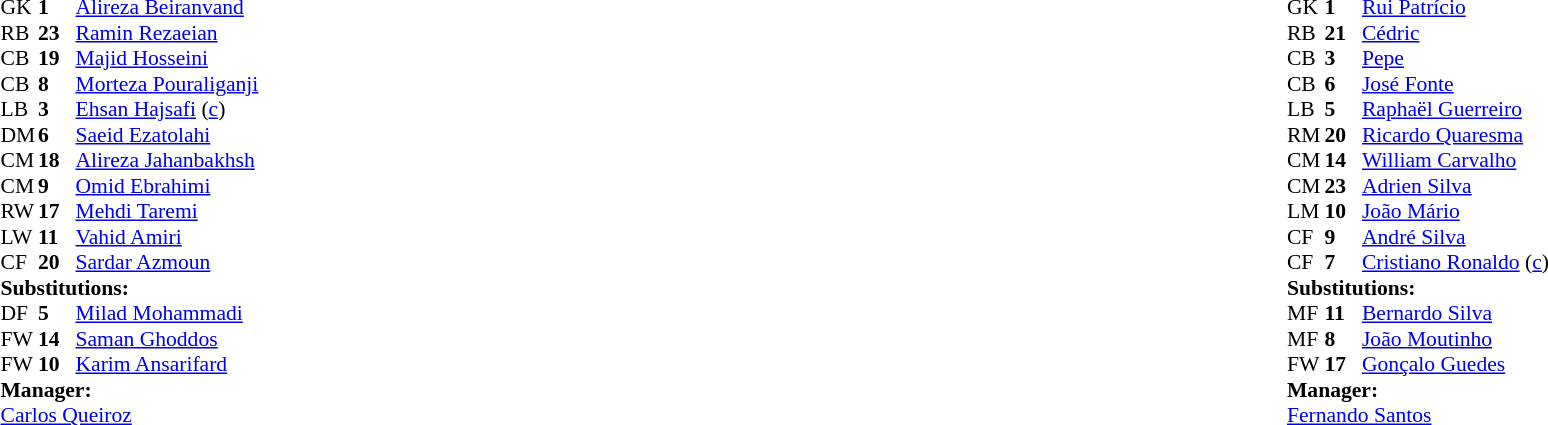<table width="100%">
<tr>
<td valign="top" width="40%"><br><table style="font-size:90%" cellspacing="0" cellpadding="0">
<tr>
<th width=25></th>
<th width=25></th>
</tr>
<tr>
<td>GK</td>
<td><strong>1</strong></td>
<td><a href='#'>Alireza Beiranvand</a></td>
</tr>
<tr>
<td>RB</td>
<td><strong>23</strong></td>
<td><a href='#'>Ramin Rezaeian</a></td>
</tr>
<tr>
<td>CB</td>
<td><strong>19</strong></td>
<td><a href='#'>Majid Hosseini</a></td>
</tr>
<tr>
<td>CB</td>
<td><strong>8</strong></td>
<td><a href='#'>Morteza Pouraliganji</a></td>
</tr>
<tr>
<td>LB</td>
<td><strong>3</strong></td>
<td><a href='#'>Ehsan Hajsafi</a> (<a href='#'>c</a>)</td>
<td></td>
<td></td>
</tr>
<tr>
<td>DM</td>
<td><strong>6</strong></td>
<td><a href='#'>Saeid Ezatolahi</a></td>
<td></td>
<td></td>
</tr>
<tr>
<td>CM</td>
<td><strong>18</strong></td>
<td><a href='#'>Alireza Jahanbakhsh</a></td>
<td></td>
<td></td>
</tr>
<tr>
<td>CM</td>
<td><strong>9</strong></td>
<td><a href='#'>Omid Ebrahimi</a></td>
</tr>
<tr>
<td>RW</td>
<td><strong>17</strong></td>
<td><a href='#'>Mehdi Taremi</a></td>
</tr>
<tr>
<td>LW</td>
<td><strong>11</strong></td>
<td><a href='#'>Vahid Amiri</a></td>
</tr>
<tr>
<td>CF</td>
<td><strong>20</strong></td>
<td><a href='#'>Sardar Azmoun</a></td>
<td></td>
</tr>
<tr>
<td colspan=3><strong>Substitutions:</strong></td>
</tr>
<tr>
<td>DF</td>
<td><strong>5</strong></td>
<td><a href='#'>Milad Mohammadi</a></td>
<td></td>
<td></td>
</tr>
<tr>
<td>FW</td>
<td><strong>14</strong></td>
<td><a href='#'>Saman Ghoddos</a></td>
<td></td>
<td></td>
</tr>
<tr>
<td>FW</td>
<td><strong>10</strong></td>
<td><a href='#'>Karim Ansarifard</a></td>
<td></td>
<td></td>
</tr>
<tr>
<td colspan=3><strong>Manager:</strong></td>
</tr>
<tr>
<td colspan=3> <a href='#'>Carlos Queiroz</a></td>
</tr>
</table>
</td>
<td valign="top"></td>
<td valign="top" width="50%"><br><table style="font-size:90%; margin:auto" cellspacing="0" cellpadding="0">
<tr>
<th width=25></th>
<th width=25></th>
</tr>
<tr>
<td>GK</td>
<td><strong>1</strong></td>
<td><a href='#'>Rui Patrício</a></td>
</tr>
<tr>
<td>RB</td>
<td><strong>21</strong></td>
<td><a href='#'>Cédric</a></td>
<td></td>
</tr>
<tr>
<td>CB</td>
<td><strong>3</strong></td>
<td><a href='#'>Pepe</a></td>
</tr>
<tr>
<td>CB</td>
<td><strong>6</strong></td>
<td><a href='#'>José Fonte</a></td>
</tr>
<tr>
<td>LB</td>
<td><strong>5</strong></td>
<td><a href='#'>Raphaël Guerreiro</a></td>
<td></td>
</tr>
<tr>
<td>RM</td>
<td><strong>20</strong></td>
<td><a href='#'>Ricardo Quaresma</a></td>
<td></td>
<td></td>
</tr>
<tr>
<td>CM</td>
<td><strong>14</strong></td>
<td><a href='#'>William Carvalho</a></td>
</tr>
<tr>
<td>CM</td>
<td><strong>23</strong></td>
<td><a href='#'>Adrien Silva</a></td>
</tr>
<tr>
<td>LM</td>
<td><strong>10</strong></td>
<td><a href='#'>João Mário</a></td>
<td></td>
<td></td>
</tr>
<tr>
<td>CF</td>
<td><strong>9</strong></td>
<td><a href='#'>André Silva</a></td>
<td></td>
<td></td>
</tr>
<tr>
<td>CF</td>
<td><strong>7</strong></td>
<td><a href='#'>Cristiano Ronaldo</a> (<a href='#'>c</a>)</td>
<td></td>
</tr>
<tr>
<td colspan=3><strong>Substitutions:</strong></td>
</tr>
<tr>
<td>MF</td>
<td><strong>11</strong></td>
<td><a href='#'>Bernardo Silva</a></td>
<td></td>
<td></td>
</tr>
<tr>
<td>MF</td>
<td><strong>8</strong></td>
<td><a href='#'>João Moutinho</a></td>
<td></td>
<td></td>
</tr>
<tr>
<td>FW</td>
<td><strong>17</strong></td>
<td><a href='#'>Gonçalo Guedes</a></td>
<td></td>
<td></td>
</tr>
<tr>
<td colspan=3><strong>Manager:</strong></td>
</tr>
<tr>
<td colspan=3><a href='#'>Fernando Santos</a></td>
</tr>
</table>
</td>
</tr>
</table>
